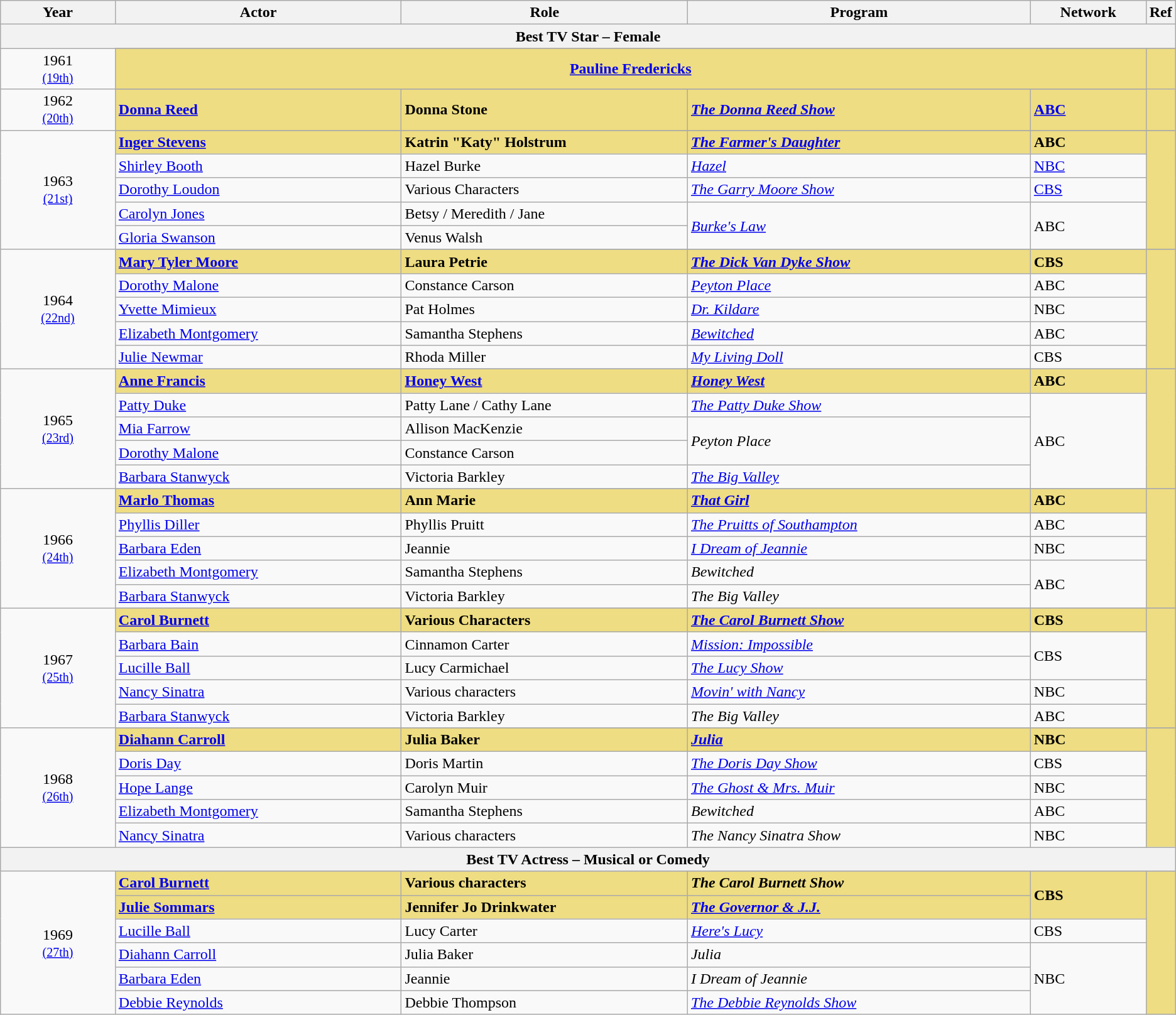<table class="wikitable">
<tr>
<th style="width:10%;">Year</th>
<th style="width:25%;">Actor</th>
<th style="width:25%;">Role</th>
<th style="width:30%;">Program</th>
<th style="width:10%;">Network</th>
<th style="width:5%;">Ref</th>
</tr>
<tr>
<th colspan="6" style="text-align:center;">Best TV Star – Female</th>
</tr>
<tr>
<td rowspan="2" style="text-align:center;">1961 <br><small><a href='#'>(19th)</a></small></td>
</tr>
<tr style="background:#EEDD82;">
<td colspan="4" style="text-align:center;"><strong><a href='#'>Pauline Fredericks</a> </strong></td>
<td rowspan="2"></td>
</tr>
<tr>
<td rowspan="2" style="text-align:center;">1962 <br><small><a href='#'>(20th)</a></small></td>
</tr>
<tr style="background:#EEDD82;">
<td><strong><a href='#'>Donna Reed</a> </strong></td>
<td><strong>Donna Stone</strong></td>
<td><strong><em><a href='#'>The Donna Reed Show</a></em></strong></td>
<td><strong><a href='#'>ABC</a></strong></td>
<td></td>
</tr>
<tr>
<td rowspan="6" style="text-align:center;">1963 <br><small><a href='#'>(21st)</a></small></td>
</tr>
<tr style="background:#EEDD82;">
<td><strong><a href='#'>Inger Stevens</a> </strong></td>
<td><strong>Katrin "Katy" Holstrum</strong></td>
<td><strong><em><a href='#'>The Farmer's Daughter</a></em></strong></td>
<td><strong>ABC</strong></td>
<td rowspan="5"></td>
</tr>
<tr>
<td><a href='#'>Shirley Booth</a></td>
<td>Hazel Burke</td>
<td><em><a href='#'>Hazel</a></em></td>
<td><a href='#'>NBC</a></td>
</tr>
<tr>
<td><a href='#'>Dorothy Loudon</a></td>
<td>Various Characters</td>
<td><em><a href='#'>The Garry Moore Show</a></em></td>
<td><a href='#'>CBS</a></td>
</tr>
<tr>
<td><a href='#'>Carolyn Jones</a></td>
<td>Betsy / Meredith / Jane</td>
<td rowspan="2"><em><a href='#'>Burke's Law</a></em></td>
<td rowspan="2">ABC</td>
</tr>
<tr>
<td><a href='#'>Gloria Swanson</a></td>
<td>Venus Walsh</td>
</tr>
<tr>
<td rowspan="6" style="text-align:center;">1964 <br><small><a href='#'>(22nd)</a></small></td>
</tr>
<tr style="background:#EEDD82;">
<td><strong><a href='#'>Mary Tyler Moore</a> </strong></td>
<td><strong>Laura Petrie</strong></td>
<td><strong><em><a href='#'>The Dick Van Dyke Show</a></em></strong></td>
<td><strong>CBS</strong></td>
<td rowspan="5"></td>
</tr>
<tr>
<td><a href='#'>Dorothy Malone</a></td>
<td>Constance Carson</td>
<td><em><a href='#'>Peyton Place</a></em></td>
<td>ABC</td>
</tr>
<tr>
<td><a href='#'>Yvette Mimieux</a></td>
<td>Pat Holmes</td>
<td><em><a href='#'>Dr. Kildare</a></em></td>
<td>NBC</td>
</tr>
<tr>
<td><a href='#'>Elizabeth Montgomery</a></td>
<td>Samantha Stephens</td>
<td><em><a href='#'>Bewitched</a></em></td>
<td>ABC</td>
</tr>
<tr>
<td><a href='#'>Julie Newmar</a></td>
<td>Rhoda Miller</td>
<td><em><a href='#'>My Living Doll</a></em></td>
<td>CBS</td>
</tr>
<tr>
<td rowspan="6" style="text-align:center;">1965 <br><small><a href='#'>(23rd)</a></small></td>
</tr>
<tr style="background:#EEDD82;">
<td><strong><a href='#'>Anne Francis</a> </strong></td>
<td><strong><a href='#'>Honey West</a></strong></td>
<td><strong><em><a href='#'>Honey West</a></em></strong></td>
<td><strong>ABC</strong></td>
<td rowspan="5"></td>
</tr>
<tr>
<td><a href='#'>Patty Duke</a></td>
<td>Patty Lane / Cathy Lane</td>
<td><em><a href='#'>The Patty Duke Show</a></em></td>
<td rowspan="4">ABC</td>
</tr>
<tr>
<td><a href='#'>Mia Farrow</a></td>
<td>Allison MacKenzie</td>
<td rowspan="2"><em>Peyton Place</em></td>
</tr>
<tr>
<td><a href='#'>Dorothy Malone</a></td>
<td>Constance Carson</td>
</tr>
<tr>
<td><a href='#'>Barbara Stanwyck</a></td>
<td>Victoria Barkley</td>
<td><em><a href='#'>The Big Valley</a></em></td>
</tr>
<tr>
<td rowspan="6" style="text-align:center;">1966 <br><small><a href='#'>(24th)</a></small></td>
</tr>
<tr style="background:#EEDD82;">
<td><strong><a href='#'>Marlo Thomas</a> </strong></td>
<td><strong>Ann Marie</strong></td>
<td><strong><em><a href='#'>That Girl</a></em></strong></td>
<td><strong>ABC</strong></td>
<td rowspan="5"></td>
</tr>
<tr>
<td><a href='#'>Phyllis Diller</a></td>
<td>Phyllis Pruitt</td>
<td><em><a href='#'>The Pruitts of Southampton</a></em></td>
<td>ABC</td>
</tr>
<tr>
<td><a href='#'>Barbara Eden</a></td>
<td>Jeannie</td>
<td><em><a href='#'>I Dream of Jeannie</a></em></td>
<td>NBC</td>
</tr>
<tr>
<td><a href='#'>Elizabeth Montgomery</a></td>
<td>Samantha Stephens</td>
<td><em>Bewitched</em></td>
<td rowspan="2">ABC</td>
</tr>
<tr>
<td><a href='#'>Barbara Stanwyck</a></td>
<td>Victoria Barkley</td>
<td><em>The Big Valley</em></td>
</tr>
<tr>
<td rowspan="6" style="text-align:center;">1967 <br><small><a href='#'>(25th)</a></small></td>
</tr>
<tr style="background:#EEDD82;">
<td><strong><a href='#'>Carol Burnett</a> </strong></td>
<td><strong>Various Characters</strong></td>
<td><strong><em><a href='#'>The Carol Burnett Show</a></em></strong></td>
<td><strong>CBS</strong></td>
<td rowspan="5"></td>
</tr>
<tr>
<td><a href='#'>Barbara Bain</a></td>
<td>Cinnamon Carter</td>
<td><em><a href='#'>Mission: Impossible</a></em></td>
<td rowspan="2">CBS</td>
</tr>
<tr>
<td><a href='#'>Lucille Ball</a></td>
<td>Lucy Carmichael</td>
<td><em><a href='#'>The Lucy Show</a></em></td>
</tr>
<tr>
<td><a href='#'>Nancy Sinatra</a></td>
<td>Various characters</td>
<td><em><a href='#'>Movin' with Nancy</a></em></td>
<td>NBC</td>
</tr>
<tr>
<td><a href='#'>Barbara Stanwyck</a></td>
<td>Victoria Barkley</td>
<td><em>The Big Valley</em></td>
<td>ABC</td>
</tr>
<tr>
<td rowspan="6" style="text-align:center;">1968 <br><small><a href='#'>(26th)</a></small></td>
</tr>
<tr style="background:#EEDD82;">
<td><strong><a href='#'>Diahann Carroll</a> </strong></td>
<td><strong>Julia Baker</strong></td>
<td><strong><em><a href='#'>Julia</a></em></strong></td>
<td><strong>NBC</strong></td>
<td rowspan="5"></td>
</tr>
<tr>
<td><a href='#'>Doris Day</a></td>
<td>Doris Martin</td>
<td><em><a href='#'>The Doris Day Show</a></em></td>
<td>CBS</td>
</tr>
<tr>
<td><a href='#'>Hope Lange</a></td>
<td>Carolyn Muir</td>
<td><em><a href='#'>The Ghost & Mrs. Muir</a></em></td>
<td>NBC</td>
</tr>
<tr>
<td><a href='#'>Elizabeth Montgomery</a></td>
<td>Samantha Stephens</td>
<td><em>Bewitched</em></td>
<td>ABC</td>
</tr>
<tr>
<td><a href='#'>Nancy Sinatra</a></td>
<td>Various characters</td>
<td><em>The Nancy Sinatra Show</em></td>
<td>NBC</td>
</tr>
<tr>
<th colspan="6" style="text-align:center;">Best TV Actress – Musical or Comedy</th>
</tr>
<tr>
<td rowspan="7" style="text-align:center;">1969 <br><small><a href='#'>(27th)</a></small></td>
</tr>
<tr style="background:#EEDD82;">
<td><strong><a href='#'>Carol Burnett</a> </strong></td>
<td><strong>Various characters</strong></td>
<td><strong><em>The Carol Burnett Show</em></strong></td>
<td rowspan="2"><strong>CBS</strong></td>
<td rowspan="6"></td>
</tr>
<tr style="background:#EEDD82;">
<td><strong><a href='#'>Julie Sommars</a> </strong></td>
<td><strong>Jennifer Jo Drinkwater</strong></td>
<td><strong><em><a href='#'>The Governor & J.J.</a></em></strong></td>
</tr>
<tr>
<td><a href='#'>Lucille Ball</a></td>
<td>Lucy Carter</td>
<td><em><a href='#'>Here's Lucy</a></em></td>
<td>CBS</td>
</tr>
<tr>
<td><a href='#'>Diahann Carroll</a></td>
<td>Julia Baker</td>
<td><em>Julia</em></td>
<td rowspan="3">NBC</td>
</tr>
<tr>
<td><a href='#'>Barbara Eden</a></td>
<td>Jeannie</td>
<td><em>I Dream of Jeannie</em></td>
</tr>
<tr>
<td><a href='#'>Debbie Reynolds</a></td>
<td>Debbie Thompson</td>
<td><em><a href='#'>The Debbie Reynolds Show</a></em></td>
</tr>
</table>
